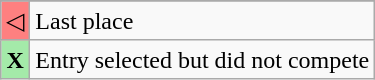<table class="wikitable">
<tr>
</tr>
<tr>
<td style="text-align:center; background-color:#FE8080;">◁</td>
<td>Last place</td>
</tr>
<tr>
<td style="text-align:center; background-color:#A4EAA9;"><strong>X</strong></td>
<td>Entry selected but did not compete</td>
</tr>
</table>
